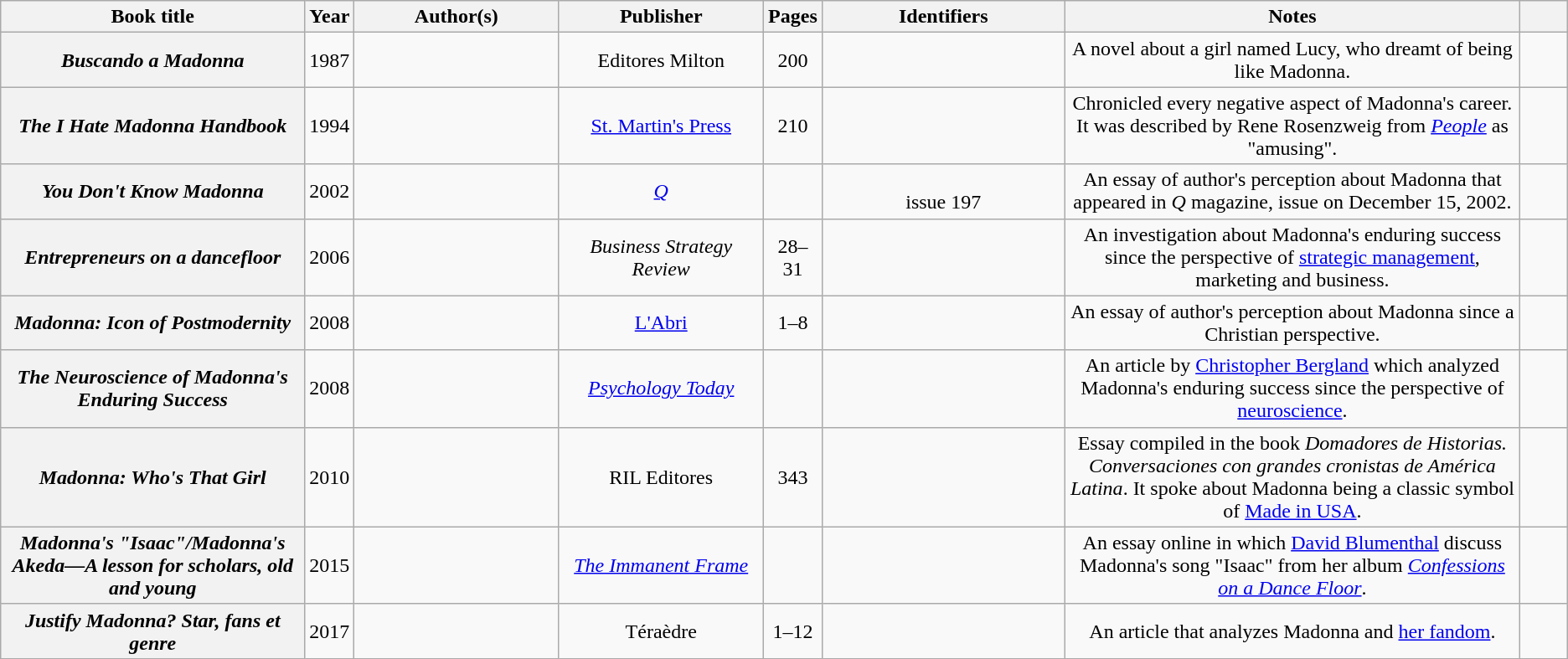<table class="wikitable sortable plainrowheaders"  style="text-align:center;">
<tr>
<th scope="col" style="width:15em;">Book title</th>
<th scope="col" style="width:2em;">Year</th>
<th scope="col" style="width:10em;">Author(s)</th>
<th scope="col" style="width:10em;">Publisher</th>
<th scope="col" style="width:2em;">Pages</th>
<th scope="col" style="width:12em;" class="unsortable">Identifiers</th>
<th scope="col" style="width:23em;" class="unsortable">Notes</th>
<th scope="col" style="width:2em;" class="unsortable"></th>
</tr>
<tr>
<th scope="row"><em>Buscando a Madonna</em></th>
<td>1987</td>
<td></td>
<td>Editores Milton</td>
<td>200</td>
<td></td>
<td>A novel about a girl named Lucy, who dreamt of being like Madonna.</td>
<td></td>
</tr>
<tr>
<th scope="row"><em>The I Hate Madonna Handbook</em></th>
<td>1994</td>
<td></td>
<td><a href='#'>St. Martin's Press</a></td>
<td>210</td>
<td></td>
<td>Chronicled every negative aspect of Madonna's career. It was described by Rene Rosenzweig from <em><a href='#'>People</a></em> as "amusing".</td>
<td></td>
</tr>
<tr>
<th scope="row"><em>You Don't Know Madonna</em></th>
<td>2002</td>
<td></td>
<td scope="row"><em><a href='#'>Q</a></em></td>
<td></td>
<td><br>issue 197</td>
<td>An essay of author's perception about Madonna that appeared in <em>Q</em> magazine, issue on December 15, 2002.</td>
<td></td>
</tr>
<tr>
<th scope="row"><em>Entrepreneurs on a dancefloor</em></th>
<td>2006</td>
<td></td>
<td scope="row"><em>Business Strategy Review</em></td>
<td>28–31</td>
<td></td>
<td>An investigation about Madonna's enduring success since the perspective of <a href='#'>strategic management</a>, marketing and business.</td>
<td></td>
</tr>
<tr>
<th scope="row"><em>Madonna: Icon of Postmodernity</em></th>
<td>2008</td>
<td></td>
<td scope="row"><a href='#'>L'Abri</a></td>
<td>1–8</td>
<td></td>
<td>An essay of author's perception about Madonna since a Christian perspective.</td>
<td></td>
</tr>
<tr>
<th scope="row"><em>The Neuroscience of Madonna's Enduring Success</em></th>
<td>2008</td>
<td></td>
<td scope="row"><em><a href='#'>Psychology Today</a></em></td>
<td></td>
<td></td>
<td>An article by <a href='#'>Christopher Bergland</a> which analyzed Madonna's enduring success since the perspective of <a href='#'>neuroscience</a>.</td>
<td></td>
</tr>
<tr>
<th scope="row"><em>Madonna: Who's That Girl</em></th>
<td>2010</td>
<td></td>
<td>RIL Editores</td>
<td>343</td>
<td><br></td>
<td>Essay compiled in the book <em>Domadores de Historias. Conversaciones con grandes cronistas de América Latina</em>. It spoke about Madonna being a classic symbol of <a href='#'>Made in USA</a>.</td>
<td></td>
</tr>
<tr>
<th scope="row"><em>Madonna's "Isaac"/Madonna's Akeda—A lesson for scholars, old and young</em></th>
<td>2015</td>
<td></td>
<td scope="row"><em><a href='#'>The Immanent Frame</a></em></td>
<td></td>
<td></td>
<td>An essay online in which <a href='#'>David Blumenthal</a> discuss Madonna's song "Isaac" from her album <em><a href='#'>Confessions on a Dance Floor</a></em>.</td>
<td></td>
</tr>
<tr>
<th scope="row"><em>Justify Madonna? Star, fans et genre</em></th>
<td>2017</td>
<td></td>
<td scope="row">Téraèdre </td>
<td>1–12</td>
<td></td>
<td>An article that analyzes Madonna and <a href='#'>her fandom</a>.</td>
<td></td>
</tr>
</table>
